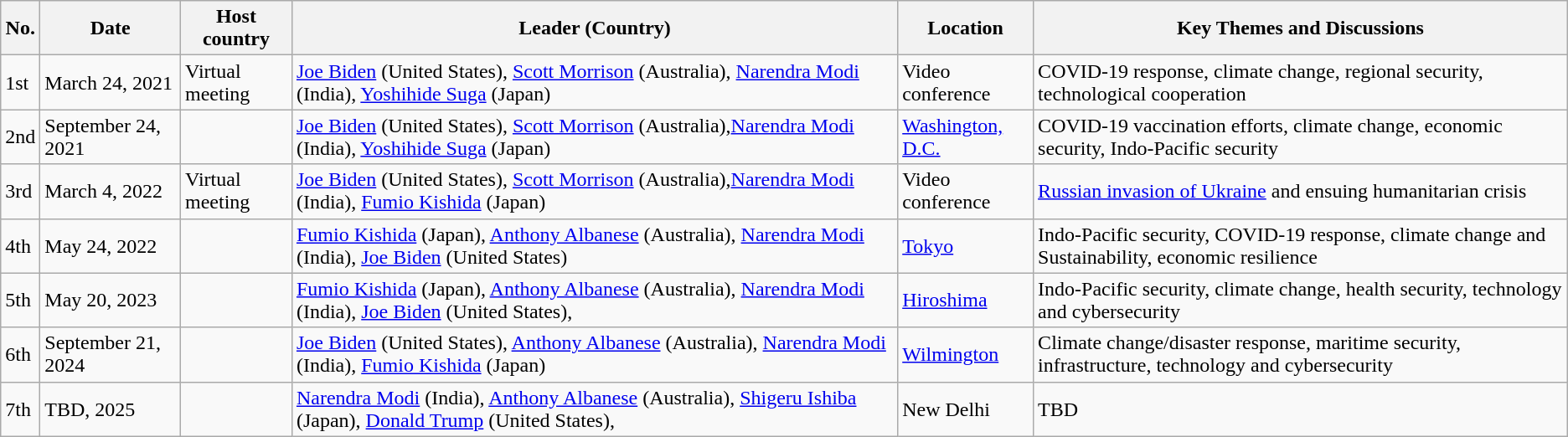<table class="wikitable sortable">
<tr>
<th>No.</th>
<th>Date</th>
<th>Host country</th>
<th>Leader (Country)</th>
<th>Location</th>
<th>Key Themes and Discussions</th>
</tr>
<tr>
<td>1st</td>
<td>March 24, 2021</td>
<td>Virtual meeting</td>
<td><a href='#'>Joe Biden</a> (United States), <a href='#'>Scott Morrison</a> (Australia), <a href='#'>Narendra Modi</a> (India), <a href='#'>Yoshihide Suga</a> (Japan)</td>
<td>Video conference</td>
<td>COVID-19 response, climate change, regional security, technological cooperation</td>
</tr>
<tr>
<td>2nd</td>
<td>September 24, 2021</td>
<td></td>
<td><a href='#'>Joe Biden</a> (United States), <a href='#'>Scott Morrison</a> (Australia),<a href='#'>Narendra Modi</a> (India), <a href='#'>Yoshihide Suga</a> (Japan)</td>
<td><a href='#'>Washington, D.C.</a></td>
<td>COVID-19 vaccination efforts, climate change, economic security, Indo-Pacific security</td>
</tr>
<tr>
<td>3rd</td>
<td>March 4, 2022</td>
<td>Virtual meeting</td>
<td><a href='#'>Joe Biden</a> (United States), <a href='#'>Scott Morrison</a> (Australia),<a href='#'>Narendra Modi</a> (India), <a href='#'>Fumio Kishida</a> (Japan)</td>
<td>Video conference</td>
<td><a href='#'>Russian invasion of Ukraine</a> and ensuing humanitarian crisis</td>
</tr>
<tr>
<td>4th</td>
<td>May 24, 2022</td>
<td></td>
<td><a href='#'>Fumio Kishida</a> (Japan), <a href='#'>Anthony Albanese</a> (Australia), <a href='#'>Narendra Modi</a> (India), <a href='#'>Joe Biden</a> (United States)</td>
<td><a href='#'>Tokyo</a></td>
<td>Indo-Pacific security, COVID-19 response, climate change and Sustainability, economic resilience</td>
</tr>
<tr>
<td>5th</td>
<td>May 20, 2023</td>
<td></td>
<td><a href='#'>Fumio Kishida</a> (Japan), <a href='#'>Anthony Albanese</a> (Australia), <a href='#'>Narendra Modi</a> (India), <a href='#'>Joe Biden</a> (United States),</td>
<td><a href='#'>Hiroshima</a></td>
<td>Indo-Pacific security, climate change, health security, technology and cybersecurity</td>
</tr>
<tr>
<td>6th</td>
<td>September 21, 2024</td>
<td></td>
<td><a href='#'>Joe Biden</a> (United States), <a href='#'>Anthony Albanese</a> (Australia), <a href='#'>Narendra Modi</a> (India), <a href='#'>Fumio Kishida</a> (Japan)</td>
<td><a href='#'>Wilmington</a></td>
<td>Climate change/disaster response, maritime security, infrastructure, technology and cybersecurity</td>
</tr>
<tr>
<td>7th</td>
<td>TBD, 2025</td>
<td></td>
<td><a href='#'>Narendra Modi</a> (India), <a href='#'>Anthony Albanese</a> (Australia), <a href='#'>Shigeru Ishiba</a> (Japan), <a href='#'>Donald Trump</a> (United States),</td>
<td>New Delhi</td>
<td>TBD</td>
</tr>
</table>
